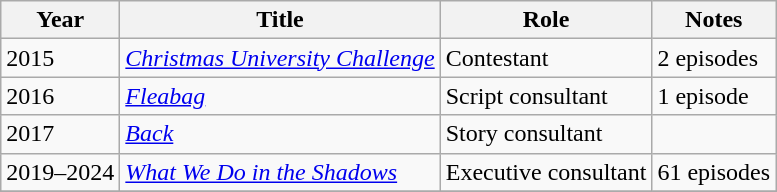<table class="wikitable">
<tr>
<th>Year</th>
<th>Title</th>
<th>Role</th>
<th>Notes</th>
</tr>
<tr>
<td>2015</td>
<td><em><a href='#'>Christmas University Challenge</a></em></td>
<td>Contestant</td>
<td>2 episodes</td>
</tr>
<tr>
<td>2016</td>
<td><em><a href='#'>Fleabag</a></em></td>
<td>Script consultant</td>
<td>1 episode</td>
</tr>
<tr>
<td>2017</td>
<td><em><a href='#'>Back</a></em></td>
<td>Story consultant</td>
<td></td>
</tr>
<tr>
<td>2019–2024</td>
<td><em><a href='#'>What We Do in the Shadows</a></em></td>
<td>Executive consultant</td>
<td>61 episodes</td>
</tr>
<tr>
</tr>
</table>
